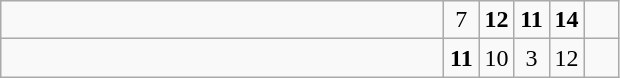<table class="wikitable">
<tr>
<td style="width:18em"><strong></strong></td>
<td align=center style="width:1em">7</td>
<td align=center style="width:1em"><strong>12</strong></td>
<td align=center style="width:1em"><strong>11</strong></td>
<td align=center style="width:1em"><strong>14</strong></td>
<td align=center style="width:1em"></td>
</tr>
<tr>
<td style="width:18em"></td>
<td align=center style="width:1em"><strong>11</strong></td>
<td align=center style="width:1em">10</td>
<td align=center style="width:1em">3</td>
<td align=center style="width:1em">12</td>
<td align=center style="width:1em"></td>
</tr>
</table>
